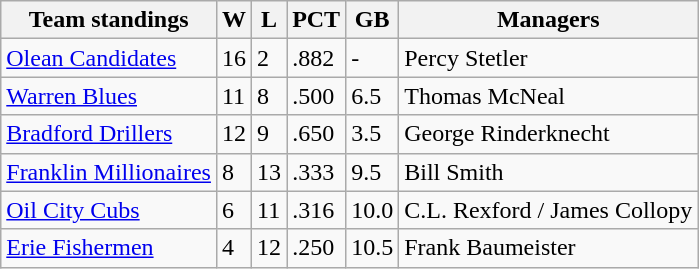<table class="wikitable">
<tr>
<th>Team standings</th>
<th>W</th>
<th>L</th>
<th>PCT</th>
<th>GB</th>
<th>Managers</th>
</tr>
<tr>
<td><a href='#'>Olean Candidates</a></td>
<td>16</td>
<td>2</td>
<td>.882</td>
<td>-</td>
<td>Percy Stetler</td>
</tr>
<tr>
<td><a href='#'>Warren Blues</a></td>
<td>11</td>
<td>8</td>
<td>.500</td>
<td>6.5</td>
<td>Thomas McNeal</td>
</tr>
<tr>
<td><a href='#'>Bradford Drillers</a></td>
<td>12</td>
<td>9</td>
<td>.650</td>
<td>3.5</td>
<td>George Rinderknecht</td>
</tr>
<tr>
<td><a href='#'>Franklin Millionaires</a></td>
<td>8</td>
<td>13</td>
<td>.333</td>
<td>9.5</td>
<td>Bill Smith</td>
</tr>
<tr>
<td><a href='#'>Oil City Cubs</a></td>
<td>6</td>
<td>11</td>
<td>.316</td>
<td>10.0</td>
<td>C.L. Rexford / James Collopy</td>
</tr>
<tr>
<td><a href='#'>Erie Fishermen</a></td>
<td>4</td>
<td>12</td>
<td>.250</td>
<td>10.5</td>
<td>Frank Baumeister</td>
</tr>
</table>
